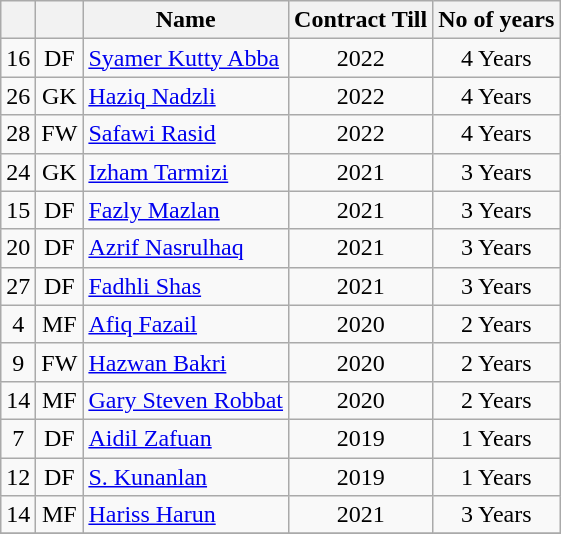<table class="wikitable" Style="text-align: center;font-size:100%">
<tr>
<th></th>
<th></th>
<th>Name</th>
<th>Contract Till</th>
<th>No of years</th>
</tr>
<tr>
<td>16</td>
<td>DF</td>
<td align=left> <a href='#'>Syamer Kutty Abba</a></td>
<td>2022</td>
<td>4 Years </td>
</tr>
<tr>
<td>26</td>
<td>GK</td>
<td align=left> <a href='#'>Haziq Nadzli</a></td>
<td>2022</td>
<td>4 Years</td>
</tr>
<tr>
<td>28</td>
<td>FW</td>
<td align=left> <a href='#'>Safawi Rasid</a></td>
<td>2022</td>
<td>4 Years</td>
</tr>
<tr>
<td>24</td>
<td>GK</td>
<td align=left> <a href='#'>Izham Tarmizi</a></td>
<td>2021</td>
<td>3 Years</td>
</tr>
<tr>
<td>15</td>
<td>DF</td>
<td align=left> <a href='#'>Fazly Mazlan</a></td>
<td>2021</td>
<td>3 Years</td>
</tr>
<tr>
<td>20</td>
<td>DF</td>
<td align=left> <a href='#'>Azrif Nasrulhaq</a></td>
<td>2021</td>
<td>3 Years</td>
</tr>
<tr>
<td>27</td>
<td>DF</td>
<td align=left> <a href='#'>Fadhli Shas</a></td>
<td>2021</td>
<td>3 Years</td>
</tr>
<tr>
<td>4</td>
<td>MF</td>
<td align=left> <a href='#'>Afiq Fazail</a></td>
<td>2020</td>
<td>2 Years</td>
</tr>
<tr>
<td>9</td>
<td>FW</td>
<td align=left> <a href='#'>Hazwan Bakri</a></td>
<td>2020</td>
<td>2 Years</td>
</tr>
<tr>
<td>14</td>
<td>MF</td>
<td align=left> <a href='#'>Gary Steven Robbat</a></td>
<td>2020</td>
<td>2 Years</td>
</tr>
<tr>
<td>7</td>
<td>DF</td>
<td align=left> <a href='#'>Aidil Zafuan</a></td>
<td>2019</td>
<td>1 Years</td>
</tr>
<tr>
<td>12</td>
<td>DF</td>
<td align=left> <a href='#'>S. Kunanlan</a></td>
<td>2019</td>
<td>1 Years</td>
</tr>
<tr>
<td>14</td>
<td>MF</td>
<td align=left> <a href='#'>Hariss Harun</a></td>
<td>2021</td>
<td>3 Years </td>
</tr>
<tr>
</tr>
</table>
